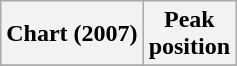<table class="wikitable sortable plainrowheaders" style="text-align:center;">
<tr>
<th>Chart (2007)</th>
<th>Peak<br>position</th>
</tr>
<tr>
</tr>
</table>
